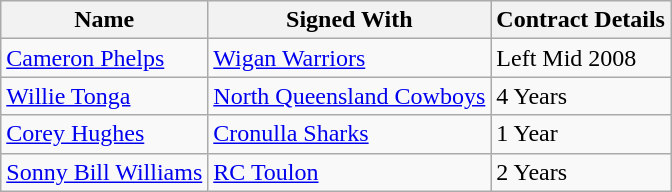<table class=wikitable>
<tr>
<th>Name</th>
<th>Signed With</th>
<th>Contract Details</th>
</tr>
<tr>
<td><a href='#'>Cameron Phelps</a></td>
<td><a href='#'>Wigan Warriors</a></td>
<td>Left Mid 2008</td>
</tr>
<tr>
<td><a href='#'>Willie Tonga</a></td>
<td><a href='#'>North Queensland Cowboys</a></td>
<td>4 Years</td>
</tr>
<tr>
<td><a href='#'>Corey Hughes</a></td>
<td><a href='#'>Cronulla Sharks</a></td>
<td>1 Year</td>
</tr>
<tr>
<td><a href='#'>Sonny Bill Williams</a></td>
<td><a href='#'>RC Toulon</a></td>
<td>2 Years</td>
</tr>
</table>
